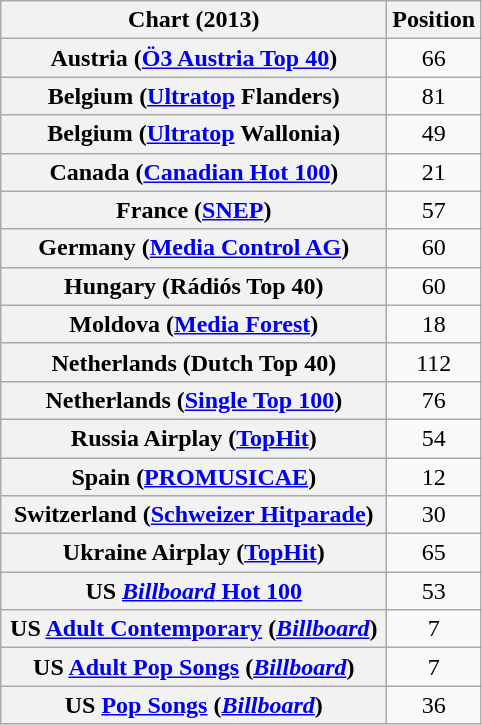<table class="wikitable plainrowheaders sortable" style="text-align:center;">
<tr>
<th scope="col" width=250>Chart (2013)</th>
<th>Position</th>
</tr>
<tr>
<th scope="row">Austria (<a href='#'>Ö3 Austria Top 40</a>)</th>
<td>66</td>
</tr>
<tr>
<th scope="row">Belgium (<a href='#'>Ultratop</a> Flanders)</th>
<td>81</td>
</tr>
<tr>
<th scope="row">Belgium (<a href='#'>Ultratop</a> Wallonia)</th>
<td>49</td>
</tr>
<tr>
<th scope="row">Canada (<a href='#'>Canadian Hot 100</a>)</th>
<td align="center">21</td>
</tr>
<tr>
<th scope="row">France (<a href='#'>SNEP</a>)</th>
<td>57</td>
</tr>
<tr>
<th scope="row">Germany (<a href='#'>Media Control AG</a>)</th>
<td>60</td>
</tr>
<tr>
<th scope="row">Hungary (Rádiós Top 40)</th>
<td>60</td>
</tr>
<tr>
<th scope="row">Moldova (<a href='#'>Media Forest</a>)</th>
<td align="center">18</td>
</tr>
<tr>
<th scope="row">Netherlands (Dutch Top 40)</th>
<td>112</td>
</tr>
<tr>
<th scope="row">Netherlands (<a href='#'>Single Top 100</a>)</th>
<td>76</td>
</tr>
<tr>
<th scope="row">Russia Airplay (<a href='#'>TopHit</a>)</th>
<td style="text-align:center;">54</td>
</tr>
<tr>
<th scope="row">Spain (<a href='#'>PROMUSICAE</a>)</th>
<td style="text-align:center;">12</td>
</tr>
<tr>
<th scope="row">Switzerland (<a href='#'>Schweizer Hitparade</a>)</th>
<td style="text-align:center;">30</td>
</tr>
<tr>
<th scope="row">Ukraine Airplay (<a href='#'>TopHit</a>)</th>
<td style="text-align:center;">65</td>
</tr>
<tr>
<th scope="row">US <a href='#'><em>Billboard</em> Hot 100</a></th>
<td style="text-align:center;">53</td>
</tr>
<tr>
<th scope="row">US <a href='#'>Adult Contemporary</a> (<a href='#'><em>Billboard</em></a>)</th>
<td>7</td>
</tr>
<tr>
<th scope="row">US <a href='#'>Adult Pop Songs</a> (<a href='#'><em>Billboard</em></a>)</th>
<td>7</td>
</tr>
<tr>
<th scope="row">US <a href='#'>Pop Songs</a> (<a href='#'><em>Billboard</em></a>)</th>
<td>36</td>
</tr>
</table>
